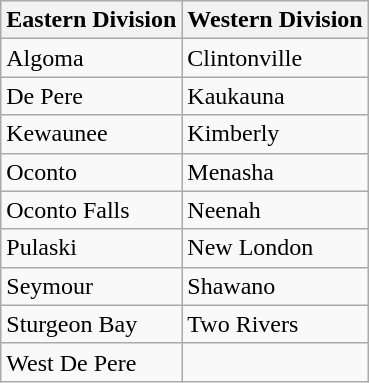<table class="wikitable">
<tr>
<th>Eastern Division</th>
<th>Western Division</th>
</tr>
<tr>
<td>Algoma</td>
<td>Clintonville</td>
</tr>
<tr>
<td>De Pere</td>
<td>Kaukauna</td>
</tr>
<tr>
<td>Kewaunee</td>
<td>Kimberly</td>
</tr>
<tr>
<td>Oconto</td>
<td>Menasha</td>
</tr>
<tr>
<td>Oconto Falls</td>
<td>Neenah</td>
</tr>
<tr>
<td>Pulaski</td>
<td>New London</td>
</tr>
<tr>
<td>Seymour</td>
<td>Shawano</td>
</tr>
<tr>
<td>Sturgeon Bay</td>
<td>Two Rivers</td>
</tr>
<tr>
<td>West De Pere</td>
<td></td>
</tr>
</table>
